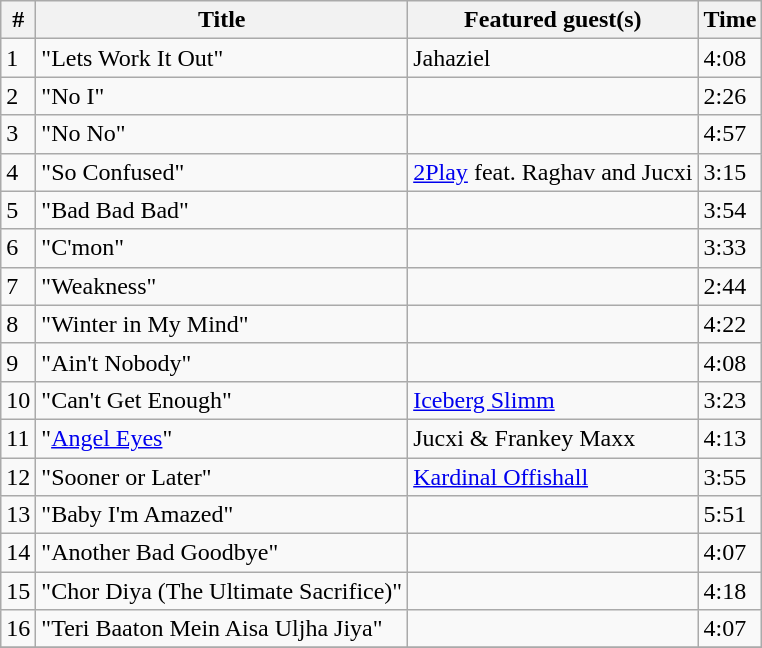<table class="wikitable">
<tr>
<th align="center">#</th>
<th align="center">Title</th>
<th align="center">Featured guest(s)</th>
<th align="center">Time</th>
</tr>
<tr>
<td>1</td>
<td>"Lets Work It Out"</td>
<td>Jahaziel</td>
<td>4:08</td>
</tr>
<tr>
<td>2</td>
<td>"No I"</td>
<td></td>
<td>2:26</td>
</tr>
<tr>
<td>3</td>
<td>"No No"</td>
<td></td>
<td>4:57</td>
</tr>
<tr>
<td>4</td>
<td>"So Confused"</td>
<td><a href='#'>2Play</a> feat. Raghav and Jucxi</td>
<td>3:15</td>
</tr>
<tr>
<td>5</td>
<td>"Bad Bad Bad"</td>
<td></td>
<td>3:54</td>
</tr>
<tr>
<td>6</td>
<td>"C'mon"</td>
<td></td>
<td>3:33</td>
</tr>
<tr>
<td>7</td>
<td>"Weakness"</td>
<td></td>
<td>2:44</td>
</tr>
<tr>
<td>8</td>
<td>"Winter in My Mind"</td>
<td></td>
<td>4:22</td>
</tr>
<tr>
<td>9</td>
<td>"Ain't Nobody"</td>
<td></td>
<td>4:08</td>
</tr>
<tr>
<td>10</td>
<td>"Can't Get Enough"</td>
<td><a href='#'>Iceberg Slimm</a></td>
<td>3:23</td>
</tr>
<tr>
<td>11</td>
<td>"<a href='#'>Angel Eyes</a>"</td>
<td>Jucxi & Frankey Maxx</td>
<td>4:13</td>
</tr>
<tr>
<td>12</td>
<td>"Sooner or Later"</td>
<td><a href='#'>Kardinal Offishall</a></td>
<td>3:55</td>
</tr>
<tr>
<td>13</td>
<td>"Baby I'm Amazed"</td>
<td></td>
<td>5:51</td>
</tr>
<tr>
<td>14</td>
<td>"Another Bad Goodbye"</td>
<td></td>
<td>4:07</td>
</tr>
<tr>
<td>15</td>
<td>"Chor Diya (The Ultimate Sacrifice)"</td>
<td></td>
<td>4:18</td>
</tr>
<tr>
<td>16</td>
<td>"Teri Baaton Mein Aisa Uljha Jiya"</td>
<td></td>
<td>4:07</td>
</tr>
<tr>
</tr>
</table>
